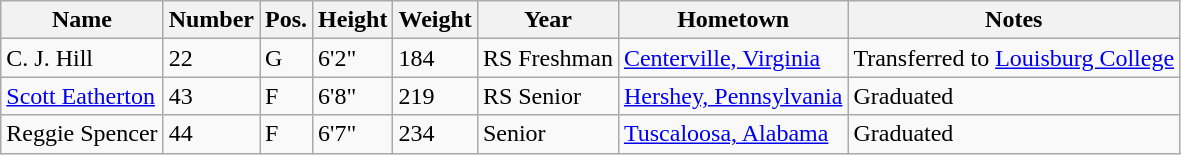<table class="wikitable sortable" border="1">
<tr>
<th>Name</th>
<th>Number</th>
<th>Pos.</th>
<th>Height</th>
<th>Weight</th>
<th>Year</th>
<th>Hometown</th>
<th class="unsortable">Notes</th>
</tr>
<tr>
<td>C. J. Hill</td>
<td>22</td>
<td>G</td>
<td>6'2"</td>
<td>184</td>
<td>RS Freshman</td>
<td><a href='#'>Centerville, Virginia</a></td>
<td>Transferred to <a href='#'>Louisburg College</a></td>
</tr>
<tr>
<td><a href='#'>Scott Eatherton</a></td>
<td>43</td>
<td>F</td>
<td>6'8"</td>
<td>219</td>
<td>RS Senior</td>
<td><a href='#'>Hershey, Pennsylvania</a></td>
<td>Graduated</td>
</tr>
<tr>
<td>Reggie Spencer</td>
<td>44</td>
<td>F</td>
<td>6'7"</td>
<td>234</td>
<td>Senior</td>
<td><a href='#'>Tuscaloosa, Alabama</a></td>
<td>Graduated</td>
</tr>
</table>
